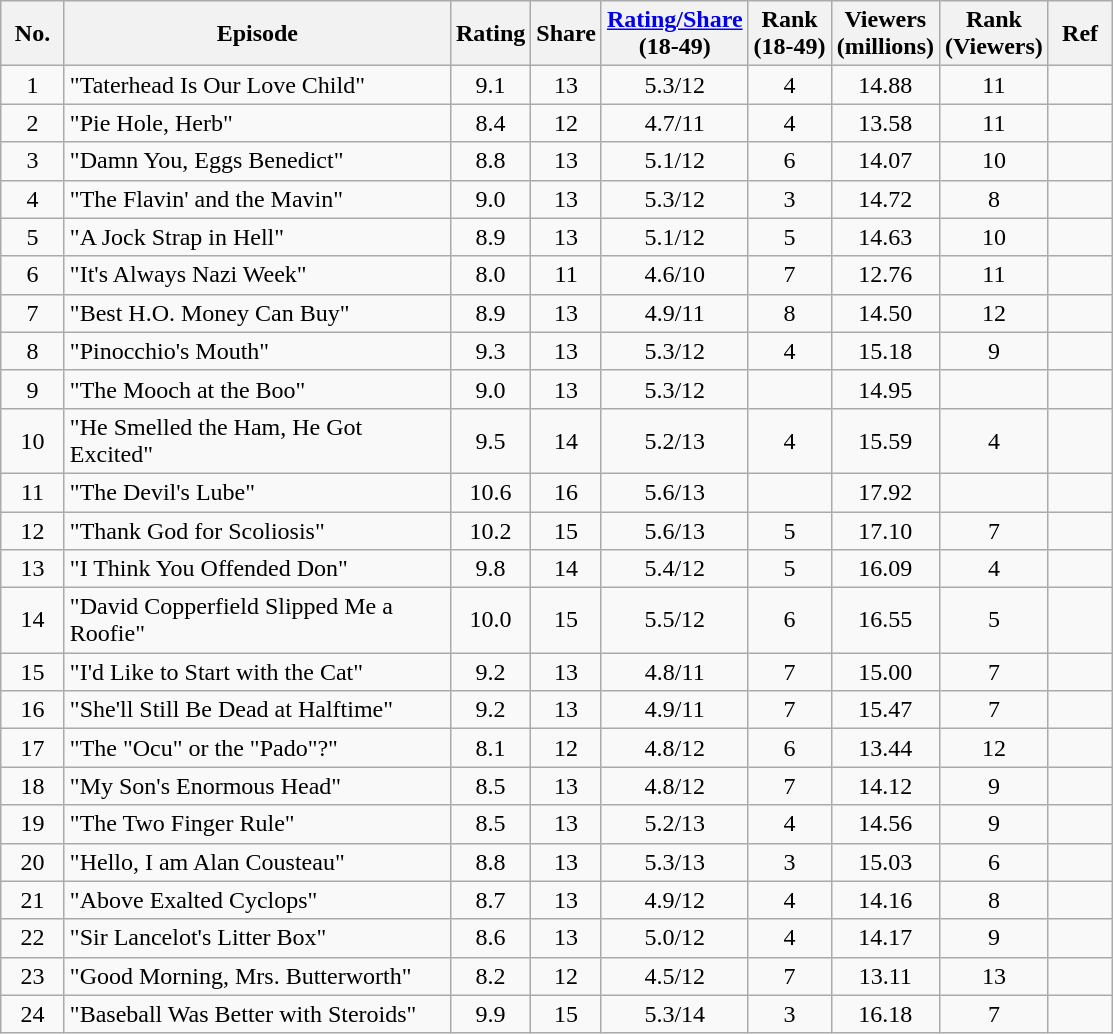<table class="wikitable sortable" style="text-align:center">
<tr>
<th width="35px">No.</th>
<th width="250px" class="unsortable">Episode</th>
<th>Rating</th>
<th>Share</th>
<th><a href='#'>Rating/Share</a><br>(18-49)</th>
<th>Rank<br>(18-49)</th>
<th>Viewers<br>(millions)</th>
<th>Rank<br>(Viewers)</th>
<th width="35px" class="unsortable">Ref</th>
</tr>
<tr>
<td>1</td>
<td align="left">"Taterhead Is Our Love Child"</td>
<td>9.1</td>
<td>13</td>
<td>5.3/12</td>
<td>4</td>
<td>14.88</td>
<td>11</td>
<td></td>
</tr>
<tr>
<td>2</td>
<td align="left">"Pie Hole, Herb"</td>
<td>8.4</td>
<td>12</td>
<td>4.7/11</td>
<td>4</td>
<td>13.58</td>
<td>11</td>
<td></td>
</tr>
<tr>
<td>3</td>
<td align="left">"Damn You, Eggs Benedict"</td>
<td>8.8</td>
<td>13</td>
<td>5.1/12</td>
<td>6</td>
<td>14.07</td>
<td>10</td>
<td></td>
</tr>
<tr>
<td>4</td>
<td align="left">"The Flavin' and the Mavin"</td>
<td>9.0</td>
<td>13</td>
<td>5.3/12</td>
<td>3</td>
<td>14.72</td>
<td>8</td>
<td></td>
</tr>
<tr>
<td>5</td>
<td align="left">"A Jock Strap in Hell"</td>
<td>8.9</td>
<td>13</td>
<td>5.1/12</td>
<td>5</td>
<td>14.63</td>
<td>10</td>
<td></td>
</tr>
<tr>
<td>6</td>
<td align="left">"It's Always Nazi Week"</td>
<td>8.0</td>
<td>11</td>
<td>4.6/10</td>
<td>7</td>
<td>12.76</td>
<td>11</td>
<td></td>
</tr>
<tr>
<td>7</td>
<td align="left">"Best H.O. Money Can Buy"</td>
<td>8.9</td>
<td>13</td>
<td>4.9/11</td>
<td>8</td>
<td>14.50</td>
<td>12</td>
<td></td>
</tr>
<tr>
<td>8</td>
<td align="left">"Pinocchio's Mouth"</td>
<td>9.3</td>
<td>13</td>
<td>5.3/12</td>
<td>4</td>
<td>15.18</td>
<td>9</td>
<td></td>
</tr>
<tr>
<td>9</td>
<td align="left">"The Mooch at the Boo"</td>
<td>9.0</td>
<td>13</td>
<td>5.3/12</td>
<td></td>
<td>14.95</td>
<td></td>
<td></td>
</tr>
<tr>
<td>10</td>
<td align="left">"He Smelled the Ham, He Got Excited"</td>
<td>9.5</td>
<td>14</td>
<td>5.2/13</td>
<td>4</td>
<td>15.59</td>
<td>4</td>
<td></td>
</tr>
<tr>
<td>11</td>
<td align="left">"The Devil's Lube"</td>
<td>10.6</td>
<td>16</td>
<td>5.6/13</td>
<td></td>
<td>17.92</td>
<td></td>
<td></td>
</tr>
<tr>
<td>12</td>
<td align="left">"Thank God for Scoliosis"</td>
<td>10.2</td>
<td>15</td>
<td>5.6/13</td>
<td>5</td>
<td>17.10</td>
<td>7</td>
<td></td>
</tr>
<tr>
<td>13</td>
<td align="left">"I Think You Offended Don"</td>
<td>9.8</td>
<td>14</td>
<td>5.4/12</td>
<td>5</td>
<td>16.09</td>
<td>4</td>
<td></td>
</tr>
<tr>
<td>14</td>
<td align="left">"David Copperfield Slipped Me a Roofie"</td>
<td>10.0</td>
<td>15</td>
<td>5.5/12</td>
<td>6</td>
<td>16.55</td>
<td>5</td>
<td></td>
</tr>
<tr>
<td>15</td>
<td align="left">"I'd Like to Start with the Cat"</td>
<td>9.2</td>
<td>13</td>
<td>4.8/11</td>
<td>7</td>
<td>15.00</td>
<td>7</td>
<td></td>
</tr>
<tr>
<td>16</td>
<td align="left">"She'll Still Be Dead at Halftime"</td>
<td>9.2</td>
<td>13</td>
<td>4.9/11</td>
<td>7</td>
<td>15.47</td>
<td>7</td>
<td></td>
</tr>
<tr>
<td>17</td>
<td align="left">"The "Ocu" or the "Pado"?"</td>
<td>8.1</td>
<td>12</td>
<td>4.8/12</td>
<td>6</td>
<td>13.44</td>
<td>12</td>
<td></td>
</tr>
<tr>
<td>18</td>
<td align="left">"My Son's Enormous Head"</td>
<td>8.5</td>
<td>13</td>
<td>4.8/12</td>
<td>7</td>
<td>14.12</td>
<td>9</td>
<td></td>
</tr>
<tr>
<td>19</td>
<td align="left">"The Two Finger Rule"</td>
<td>8.5</td>
<td>13</td>
<td>5.2/13</td>
<td>4</td>
<td>14.56</td>
<td>9</td>
<td></td>
</tr>
<tr>
<td>20</td>
<td align="left">"Hello, I am Alan Cousteau"</td>
<td>8.8</td>
<td>13</td>
<td>5.3/13</td>
<td>3</td>
<td>15.03</td>
<td>6</td>
<td></td>
</tr>
<tr>
<td>21</td>
<td align="left">"Above Exalted Cyclops"</td>
<td>8.7</td>
<td>13</td>
<td>4.9/12</td>
<td>4</td>
<td>14.16</td>
<td>8</td>
<td></td>
</tr>
<tr>
<td>22</td>
<td align="left">"Sir Lancelot's Litter Box"</td>
<td>8.6</td>
<td>13</td>
<td>5.0/12</td>
<td>4</td>
<td>14.17</td>
<td>9</td>
<td></td>
</tr>
<tr>
<td>23</td>
<td align="left">"Good Morning, Mrs. Butterworth"</td>
<td>8.2</td>
<td>12</td>
<td>4.5/12</td>
<td>7</td>
<td>13.11</td>
<td>13</td>
<td></td>
</tr>
<tr>
<td>24</td>
<td align="left">"Baseball Was Better with Steroids"</td>
<td>9.9</td>
<td>15</td>
<td>5.3/14</td>
<td>3</td>
<td>16.18</td>
<td>7</td>
<td></td>
</tr>
</table>
